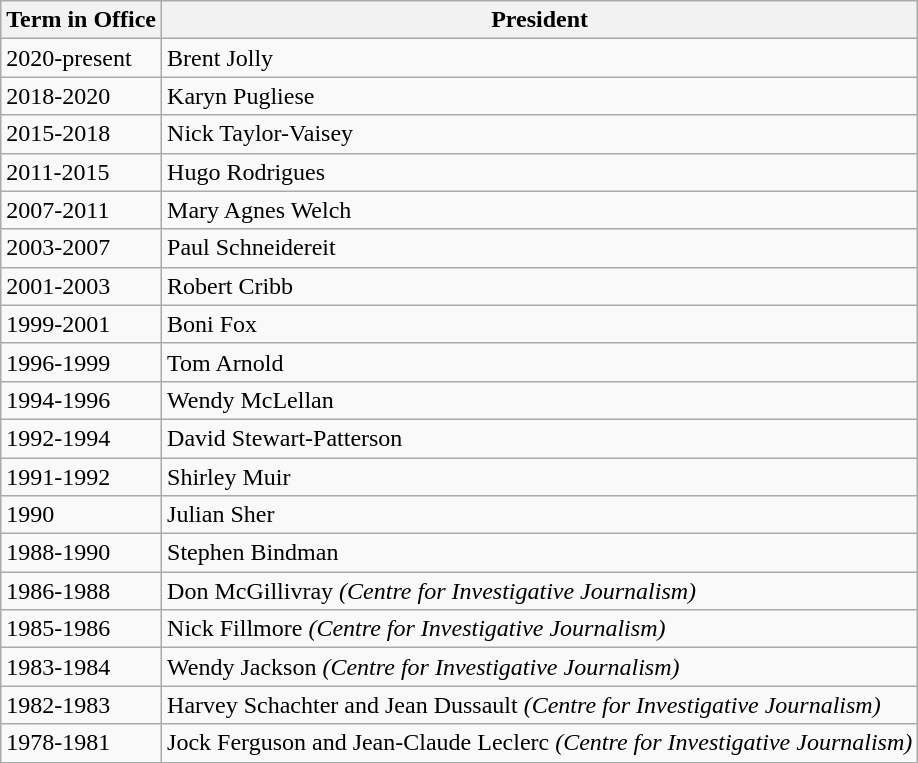<table class="wikitable">
<tr>
<th>Term in Office</th>
<th>President</th>
</tr>
<tr>
<td>2020-present</td>
<td>Brent Jolly</td>
</tr>
<tr>
<td>2018-2020</td>
<td>Karyn Pugliese</td>
</tr>
<tr>
<td>2015-2018</td>
<td>Nick Taylor-Vaisey</td>
</tr>
<tr>
<td>2011-2015</td>
<td>Hugo Rodrigues</td>
</tr>
<tr>
<td>2007-2011</td>
<td>Mary Agnes Welch</td>
</tr>
<tr>
<td>2003-2007</td>
<td>Paul Schneidereit</td>
</tr>
<tr>
<td>2001-2003</td>
<td>Robert Cribb</td>
</tr>
<tr>
<td>1999-2001</td>
<td>Boni Fox</td>
</tr>
<tr>
<td>1996-1999</td>
<td>Tom Arnold</td>
</tr>
<tr>
<td>1994-1996</td>
<td>Wendy McLellan</td>
</tr>
<tr>
<td>1992-1994</td>
<td>David Stewart-Patterson</td>
</tr>
<tr>
<td>1991-1992</td>
<td>Shirley Muir</td>
</tr>
<tr>
<td>1990</td>
<td>Julian Sher</td>
</tr>
<tr>
<td>1988-1990</td>
<td>Stephen Bindman</td>
</tr>
<tr>
<td>1986-1988</td>
<td>Don McGillivray <em>(Centre for Investigative Journalism)</em></td>
</tr>
<tr>
<td>1985-1986</td>
<td>Nick Fillmore <em>(Centre for Investigative Journalism)</em></td>
</tr>
<tr>
<td>1983-1984</td>
<td>Wendy Jackson <em>(Centre for Investigative Journalism)</em></td>
</tr>
<tr>
<td>1982-1983</td>
<td>Harvey Schachter and Jean Dussault <em>(Centre for Investigative Journalism)</em></td>
</tr>
<tr>
<td>1978-1981</td>
<td>Jock Ferguson and Jean-Claude Leclerc <em>(Centre for Investigative Journalism)</em></td>
</tr>
</table>
